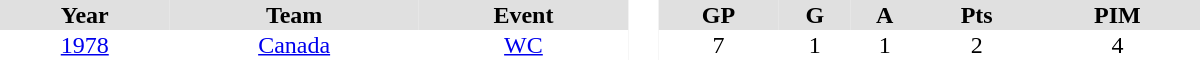<table border="0" cellpadding="1" cellspacing="0" style="text-align:center; width:50em">
<tr align="center" bgcolor="#e0e0e0">
<th>Year</th>
<th>Team</th>
<th>Event</th>
<th rowspan="99" bgcolor="#ffffff"> </th>
<th>GP</th>
<th>G</th>
<th>A</th>
<th>Pts</th>
<th>PIM</th>
</tr>
<tr>
<td><a href='#'>1978</a></td>
<td><a href='#'>Canada</a></td>
<td><a href='#'>WC</a></td>
<td>7</td>
<td>1</td>
<td>1</td>
<td>2</td>
<td>4</td>
</tr>
</table>
